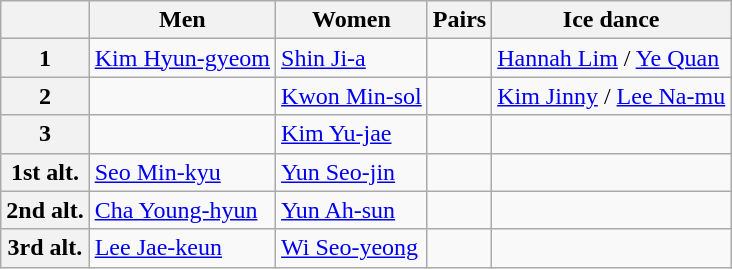<table class="wikitable">
<tr>
<th></th>
<th>Men</th>
<th>Women</th>
<th>Pairs</th>
<th>Ice dance</th>
</tr>
<tr>
<th>1</th>
<td><a href='#'>Kim Hyun-gyeom</a></td>
<td><a href='#'>Shin Ji-a</a></td>
<td></td>
<td><a href='#'>Hannah Lim</a> / <a href='#'>Ye Quan</a></td>
</tr>
<tr>
<th>2</th>
<td></td>
<td><a href='#'>Kwon Min-sol</a></td>
<td></td>
<td><a href='#'>Kim Jinny</a> / <a href='#'>Lee Na-mu</a></td>
</tr>
<tr>
<th>3</th>
<td></td>
<td><a href='#'>Kim Yu-jae</a></td>
<td></td>
<td></td>
</tr>
<tr>
<th>1st alt.</th>
<td><a href='#'>Seo Min-kyu</a></td>
<td><a href='#'>Yun Seo-jin</a></td>
<td></td>
<td></td>
</tr>
<tr>
<th>2nd alt.</th>
<td><a href='#'>Cha Young-hyun</a></td>
<td><a href='#'>Yun Ah-sun</a></td>
<td></td>
<td></td>
</tr>
<tr>
<th>3rd alt.</th>
<td><a href='#'>Lee Jae-keun</a></td>
<td><a href='#'>Wi Seo-yeong</a></td>
<td></td>
<td></td>
</tr>
</table>
